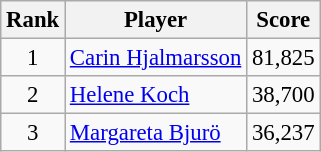<table class="wikitable" style="font-size:95%;">
<tr>
<th>Rank</th>
<th>Player</th>
<th>Score</th>
</tr>
<tr>
<td align=center>1</td>
<td> <a href='#'>Carin Hjalmarsson</a></td>
<td align=right>81,825</td>
</tr>
<tr>
<td align=center>2</td>
<td> <a href='#'>Helene Koch</a></td>
<td align=right>38,700</td>
</tr>
<tr>
<td align=center>3</td>
<td> <a href='#'>Margareta Bjurö</a></td>
<td align=right>36,237</td>
</tr>
</table>
